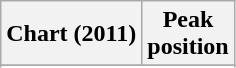<table class="wikitable sortable plainrowheaders">
<tr>
<th scope="col">Chart (2011)</th>
<th scope="col">Peak<br>position</th>
</tr>
<tr>
</tr>
<tr>
</tr>
<tr>
</tr>
</table>
